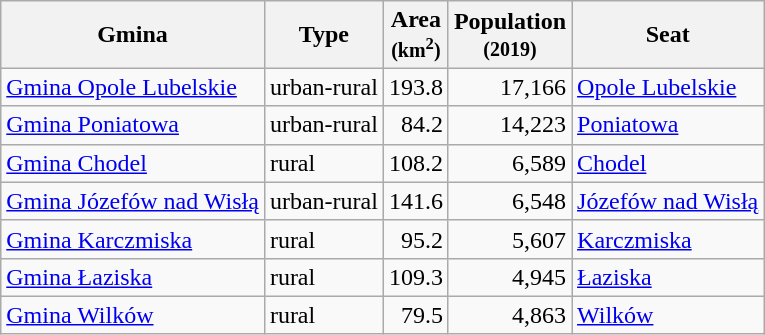<table class="wikitable">
<tr>
<th>Gmina</th>
<th>Type</th>
<th>Area<br><small>(km<sup>2</sup>)</small></th>
<th>Population<br><small>(2019)</small></th>
<th>Seat</th>
</tr>
<tr>
<td><a href='#'>Gmina Opole Lubelskie</a></td>
<td>urban-rural</td>
<td style="text-align:right;">193.8</td>
<td style="text-align:right;">17,166</td>
<td><a href='#'>Opole Lubelskie</a></td>
</tr>
<tr>
<td><a href='#'>Gmina Poniatowa</a></td>
<td>urban-rural</td>
<td style="text-align:right;">84.2</td>
<td style="text-align:right;">14,223</td>
<td><a href='#'>Poniatowa</a></td>
</tr>
<tr>
<td><a href='#'>Gmina Chodel</a></td>
<td>rural</td>
<td style="text-align:right;">108.2</td>
<td style="text-align:right;">6,589</td>
<td><a href='#'>Chodel</a></td>
</tr>
<tr>
<td><a href='#'>Gmina Józefów nad Wisłą</a></td>
<td>urban-rural</td>
<td style="text-align:right;">141.6</td>
<td style="text-align:right;">6,548</td>
<td><a href='#'>Józefów nad Wisłą</a></td>
</tr>
<tr>
<td><a href='#'>Gmina Karczmiska</a></td>
<td>rural</td>
<td style="text-align:right;">95.2</td>
<td style="text-align:right;">5,607</td>
<td><a href='#'>Karczmiska</a></td>
</tr>
<tr>
<td><a href='#'>Gmina Łaziska</a></td>
<td>rural</td>
<td style="text-align:right;">109.3</td>
<td style="text-align:right;">4,945</td>
<td><a href='#'>Łaziska</a></td>
</tr>
<tr>
<td><a href='#'>Gmina Wilków</a></td>
<td>rural</td>
<td style="text-align:right;">79.5</td>
<td style="text-align:right;">4,863</td>
<td><a href='#'>Wilków</a></td>
</tr>
</table>
